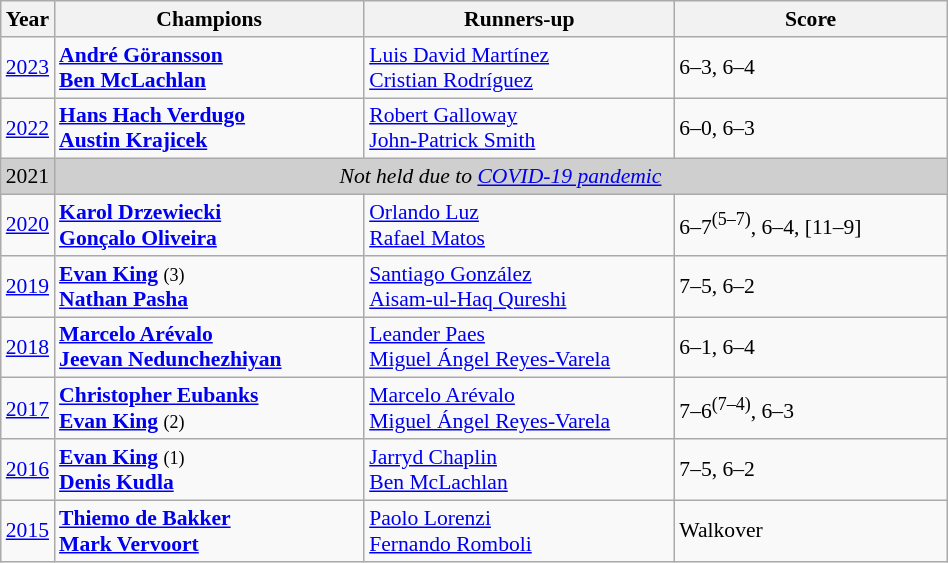<table class="wikitable" style="font-size:90%">
<tr>
<th>Year</th>
<th width="200">Champions</th>
<th width="200">Runners-up</th>
<th width="175">Score</th>
</tr>
<tr>
<td><a href='#'>2023</a></td>
<td> <strong><a href='#'>André Göransson</a></strong> <br>  <strong><a href='#'>Ben McLachlan</a></strong></td>
<td> <a href='#'>Luis David Martínez</a> <br>  <a href='#'>Cristian Rodríguez</a></td>
<td>6–3, 6–4</td>
</tr>
<tr>
<td><a href='#'>2022</a></td>
<td> <strong><a href='#'>Hans Hach Verdugo</a></strong> <br>  <strong><a href='#'>Austin Krajicek</a></strong></td>
<td> <a href='#'>Robert Galloway</a> <br>  <a href='#'>John-Patrick Smith</a></td>
<td>6–0, 6–3</td>
</tr>
<tr>
<td style="background:#cfcfcf">2021</td>
<td colspan=3 align=center style="background:#cfcfcf"><em>Not held due to <a href='#'>COVID-19 pandemic</a></em></td>
</tr>
<tr>
<td><a href='#'>2020</a></td>
<td> <strong><a href='#'>Karol Drzewiecki</a></strong> <br>  <strong><a href='#'>Gonçalo Oliveira</a></strong></td>
<td> <a href='#'>Orlando Luz</a> <br>  <a href='#'>Rafael Matos</a></td>
<td>6–7<sup>(5–7)</sup>, 6–4, [11–9]</td>
</tr>
<tr>
<td><a href='#'>2019</a></td>
<td> <strong><a href='#'>Evan King</a></strong> <small>(3)</small><br>  <strong><a href='#'>Nathan Pasha</a></strong></td>
<td> <a href='#'>Santiago González</a> <br>  <a href='#'>Aisam-ul-Haq Qureshi</a></td>
<td>7–5, 6–2</td>
</tr>
<tr>
<td><a href='#'>2018</a></td>
<td> <strong><a href='#'>Marcelo Arévalo</a></strong> <br>  <strong><a href='#'>Jeevan Nedunchezhiyan</a></strong></td>
<td> <a href='#'>Leander Paes</a> <br>  <a href='#'>Miguel Ángel Reyes-Varela</a></td>
<td>6–1, 6–4</td>
</tr>
<tr>
<td><a href='#'>2017</a></td>
<td> <strong><a href='#'>Christopher Eubanks</a></strong> <br>  <strong><a href='#'>Evan King</a></strong> <small>(2)</small></td>
<td> <a href='#'>Marcelo Arévalo</a> <br>  <a href='#'>Miguel Ángel Reyes-Varela</a></td>
<td>7–6<sup>(7–4)</sup>, 6–3</td>
</tr>
<tr>
<td><a href='#'>2016</a></td>
<td> <strong><a href='#'>Evan King</a></strong> <small>(1)</small> <br>  <strong><a href='#'>Denis Kudla</a></strong></td>
<td> <a href='#'>Jarryd Chaplin</a> <br>  <a href='#'>Ben McLachlan</a></td>
<td>7–5, 6–2</td>
</tr>
<tr>
<td><a href='#'>2015</a></td>
<td> <strong><a href='#'>Thiemo de Bakker</a></strong> <br>  <strong><a href='#'>Mark Vervoort</a></strong></td>
<td> <a href='#'>Paolo Lorenzi</a> <br>  <a href='#'>Fernando Romboli</a></td>
<td>Walkover</td>
</tr>
</table>
